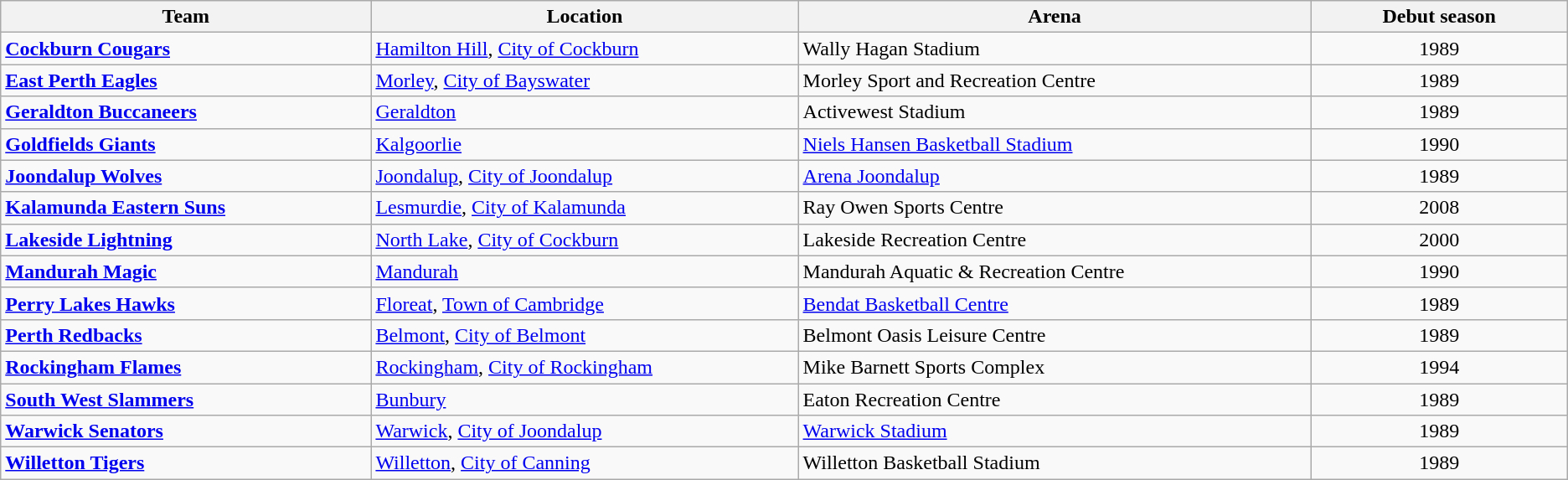<table class="wikitable">
<tr>
<th style="width:13%">Team</th>
<th style="width:15%">Location</th>
<th style="width:18%">Arena</th>
<th style="width:9%">Debut season</th>
</tr>
<tr>
<td><strong><a href='#'>Cockburn Cougars</a></strong></td>
<td><a href='#'>Hamilton Hill</a>, <a href='#'>City of Cockburn</a></td>
<td>Wally Hagan Stadium</td>
<td align=center>1989</td>
</tr>
<tr>
<td><strong><a href='#'>East Perth Eagles</a></strong></td>
<td><a href='#'>Morley</a>, <a href='#'>City of Bayswater</a></td>
<td>Morley Sport and Recreation Centre</td>
<td align=center>1989</td>
</tr>
<tr>
<td><strong><a href='#'>Geraldton Buccaneers</a></strong></td>
<td><a href='#'>Geraldton</a></td>
<td>Activewest Stadium</td>
<td align=center>1989</td>
</tr>
<tr>
<td><strong><a href='#'>Goldfields Giants</a></strong></td>
<td><a href='#'>Kalgoorlie</a></td>
<td><a href='#'>Niels Hansen Basketball Stadium</a></td>
<td align=center>1990</td>
</tr>
<tr>
<td><strong><a href='#'>Joondalup Wolves</a></strong></td>
<td><a href='#'>Joondalup</a>, <a href='#'>City of Joondalup</a></td>
<td><a href='#'>Arena Joondalup</a></td>
<td align=center>1989</td>
</tr>
<tr>
<td><strong><a href='#'>Kalamunda Eastern Suns</a></strong></td>
<td><a href='#'>Lesmurdie</a>, <a href='#'>City of Kalamunda</a></td>
<td>Ray Owen Sports Centre</td>
<td align=center>2008</td>
</tr>
<tr>
<td><strong><a href='#'>Lakeside Lightning</a></strong></td>
<td><a href='#'>North Lake</a>, <a href='#'>City of Cockburn</a></td>
<td>Lakeside Recreation Centre</td>
<td align=center>2000</td>
</tr>
<tr>
<td><strong><a href='#'>Mandurah Magic</a></strong></td>
<td><a href='#'>Mandurah</a></td>
<td>Mandurah Aquatic & Recreation Centre</td>
<td align=center>1990</td>
</tr>
<tr>
<td><strong><a href='#'>Perry Lakes Hawks</a></strong></td>
<td><a href='#'>Floreat</a>, <a href='#'>Town of Cambridge</a></td>
<td><a href='#'>Bendat Basketball Centre</a></td>
<td align=center>1989</td>
</tr>
<tr>
<td><strong><a href='#'>Perth Redbacks</a></strong></td>
<td><a href='#'>Belmont</a>, <a href='#'>City of Belmont</a></td>
<td>Belmont Oasis Leisure Centre</td>
<td align=center>1989</td>
</tr>
<tr>
<td><strong><a href='#'>Rockingham Flames</a></strong></td>
<td><a href='#'>Rockingham</a>, <a href='#'>City of Rockingham</a></td>
<td>Mike Barnett Sports Complex</td>
<td align=center>1994</td>
</tr>
<tr>
<td><strong><a href='#'>South West Slammers</a></strong></td>
<td><a href='#'>Bunbury</a></td>
<td>Eaton Recreation Centre</td>
<td align=center>1989</td>
</tr>
<tr>
<td><strong><a href='#'>Warwick Senators</a></strong></td>
<td><a href='#'>Warwick</a>, <a href='#'>City of Joondalup</a></td>
<td><a href='#'>Warwick Stadium</a></td>
<td align=center>1989</td>
</tr>
<tr>
<td><strong><a href='#'>Willetton Tigers</a></strong></td>
<td><a href='#'>Willetton</a>, <a href='#'>City of Canning</a></td>
<td>Willetton Basketball Stadium</td>
<td align=center>1989</td>
</tr>
</table>
